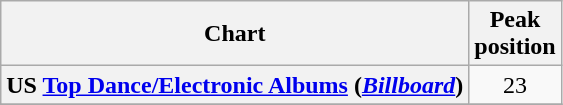<table class="wikitable plainrowheaders sortable" style="text-align:center;" border="1">
<tr>
<th scope="col">Chart</th>
<th scope="col">Peak<br>position</th>
</tr>
<tr>
<th scope="row">US <a href='#'>Top Dance/Electronic Albums</a> (<em><a href='#'>Billboard</a></em>)</th>
<td>23</td>
</tr>
<tr>
</tr>
</table>
